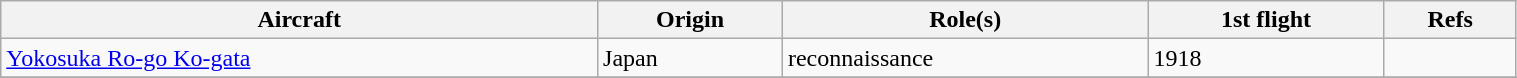<table class="wikitable sortable" style="width:80%;">
<tr>
<th>Aircraft</th>
<th>Origin</th>
<th>Role(s)</th>
<th>1st flight</th>
<th>Refs</th>
</tr>
<tr>
<td><a href='#'>Yokosuka Ro-go Ko-gata</a></td>
<td>Japan</td>
<td>reconnaissance</td>
<td>1918</td>
<td></td>
</tr>
<tr>
</tr>
</table>
